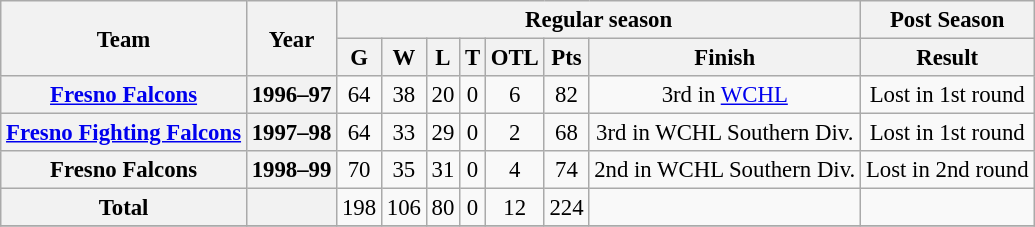<table class="wikitable" style="font-size: 95%; text-align:center;">
<tr>
<th rowspan="2">Team</th>
<th rowspan="2">Year</th>
<th colspan="7">Regular season</th>
<th colspan="1">Post Season</th>
</tr>
<tr>
<th>G</th>
<th>W</th>
<th>L</th>
<th>T</th>
<th>OTL</th>
<th>Pts</th>
<th>Finish</th>
<th>Result</th>
</tr>
<tr>
<th><a href='#'>Fresno Falcons</a></th>
<th>1996–97</th>
<td>64</td>
<td>38</td>
<td>20</td>
<td>0</td>
<td>6</td>
<td>82</td>
<td>3rd in <a href='#'>WCHL</a></td>
<td>Lost in 1st round</td>
</tr>
<tr>
<th><a href='#'>Fresno Fighting Falcons</a></th>
<th>1997–98</th>
<td>64</td>
<td>33</td>
<td>29</td>
<td>0</td>
<td>2</td>
<td>68</td>
<td>3rd in WCHL Southern Div.</td>
<td>Lost in 1st round</td>
</tr>
<tr>
<th>Fresno Falcons</th>
<th>1998–99</th>
<td>70</td>
<td>35</td>
<td>31</td>
<td>0</td>
<td>4</td>
<td>74</td>
<td>2nd in WCHL Southern Div.</td>
<td>Lost in 2nd round</td>
</tr>
<tr>
<th>Total</th>
<th></th>
<td>198</td>
<td>106</td>
<td>80</td>
<td>0</td>
<td>12</td>
<td>224</td>
<td></td>
<td></td>
</tr>
<tr>
</tr>
</table>
